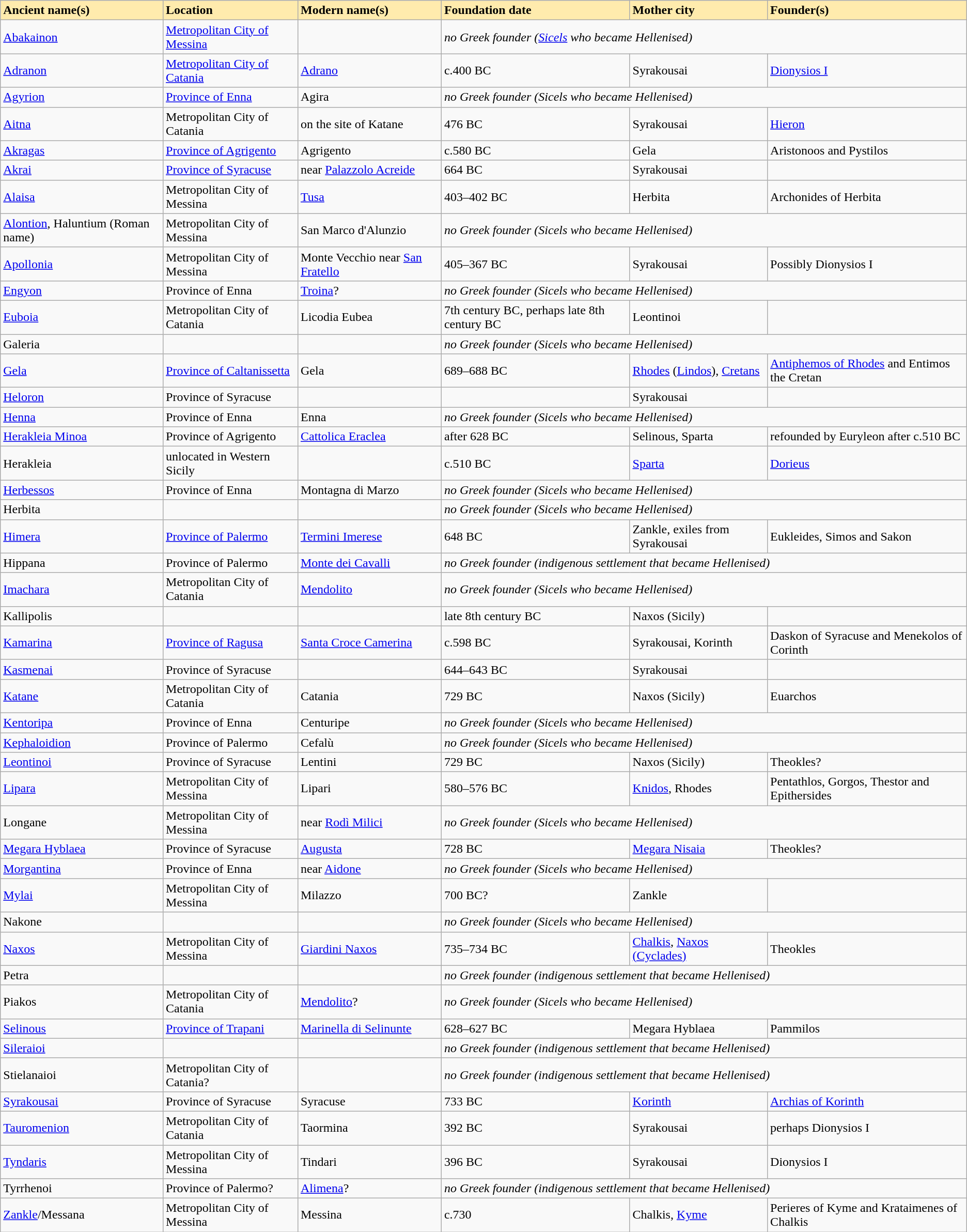<table class="wikitable width="100%">
<tr>
<td bgcolor="#FFEBAD"><strong>Ancient name(s)</strong></td>
<td bgcolor="#FFEBAD"><strong>Location</strong></td>
<td bgcolor="#FFEBAD"><strong>Modern name(s)</strong></td>
<td bgcolor="#FFEBAD"><strong>Foundation date</strong></td>
<td bgcolor="#FFEBAD"><strong>Mother city</strong></td>
<td bgcolor="#FFEBAD"><strong>Founder(s)</strong></td>
</tr>
<tr>
<td><a href='#'>Abakainon</a></td>
<td><a href='#'>Metropolitan City of Messina</a></td>
<td></td>
<td colspan="3"><em>no Greek founder (<a href='#'>Sicels</a> who became Hellenised)</em></td>
</tr>
<tr>
<td><a href='#'>Adranon</a></td>
<td><a href='#'>Metropolitan City of Catania</a></td>
<td><a href='#'>Adrano</a></td>
<td>c.400 BC</td>
<td>Syrakousai</td>
<td><a href='#'>Dionysios I</a></td>
</tr>
<tr>
<td><a href='#'>Agyrion</a></td>
<td><a href='#'>Province of Enna</a></td>
<td>Agira</td>
<td colspan="3"><em>no Greek founder (Sicels who became Hellenised)</em></td>
</tr>
<tr>
<td><a href='#'>Aitna</a></td>
<td>Metropolitan City of Catania</td>
<td>on the site of Katane</td>
<td>476 BC</td>
<td>Syrakousai</td>
<td><a href='#'>Hieron</a></td>
</tr>
<tr>
<td><a href='#'>Akragas</a></td>
<td><a href='#'>Province of Agrigento</a></td>
<td>Agrigento</td>
<td>c.580 BC</td>
<td>Gela</td>
<td>Aristonoos and Pystilos</td>
</tr>
<tr>
<td><a href='#'>Akrai</a></td>
<td><a href='#'>Province of Syracuse</a></td>
<td>near <a href='#'>Palazzolo Acreide</a></td>
<td>664 BC</td>
<td>Syrakousai</td>
<td></td>
</tr>
<tr>
<td><a href='#'>Alaisa</a></td>
<td>Metropolitan City of Messina</td>
<td><a href='#'>Tusa</a></td>
<td>403–402 BC</td>
<td>Herbita</td>
<td>Archonides of Herbita</td>
</tr>
<tr>
<td><a href='#'>Alontion</a>, Haluntium (Roman name)</td>
<td>Metropolitan City of Messina</td>
<td>San Marco d'Alunzio</td>
<td colspan="3"><em>no Greek founder (Sicels who became Hellenised)</em></td>
</tr>
<tr>
<td><a href='#'>Apollonia</a></td>
<td>Metropolitan City of Messina</td>
<td>Monte Vecchio near <a href='#'>San Fratello</a></td>
<td>405–367 BC</td>
<td>Syrakousai</td>
<td>Possibly Dionysios I</td>
</tr>
<tr>
<td><a href='#'>Engyon</a></td>
<td>Province of Enna</td>
<td><a href='#'>Troina</a>?</td>
<td colspan="3"><em>no Greek founder (Sicels who became Hellenised)</em></td>
</tr>
<tr>
<td><a href='#'>Euboia</a></td>
<td>Metropolitan City of Catania</td>
<td>Licodia Eubea</td>
<td>7th century BC, perhaps late 8th century BC</td>
<td>Leontinoi</td>
<td></td>
</tr>
<tr>
<td>Galeria</td>
<td></td>
<td></td>
<td colspan="3"><em>no Greek founder (Sicels who became Hellenised)</em></td>
</tr>
<tr>
<td><a href='#'>Gela</a></td>
<td><a href='#'>Province of Caltanissetta</a></td>
<td>Gela</td>
<td>689–688 BC</td>
<td><a href='#'>Rhodes</a> (<a href='#'>Lindos</a>), <a href='#'>Cretans</a></td>
<td><a href='#'>Antiphemos of Rhodes</a> and Entimos the Cretan</td>
</tr>
<tr>
<td><a href='#'>Heloron</a></td>
<td>Province of Syracuse</td>
<td></td>
<td></td>
<td>Syrakousai</td>
<td></td>
</tr>
<tr>
<td><a href='#'>Henna</a></td>
<td>Province of Enna</td>
<td>Enna</td>
<td colspan="3"><em>no Greek founder (Sicels who became Hellenised)</em></td>
</tr>
<tr>
<td><a href='#'>Herakleia Minoa</a></td>
<td>Province of Agrigento</td>
<td><a href='#'>Cattolica Eraclea</a></td>
<td>after 628 BC</td>
<td>Selinous, Sparta</td>
<td>refounded by Euryleon after c.510 BC</td>
</tr>
<tr>
<td>Herakleia</td>
<td>unlocated in Western Sicily</td>
<td></td>
<td>c.510 BC</td>
<td><a href='#'>Sparta</a></td>
<td><a href='#'>Dorieus</a></td>
</tr>
<tr>
<td><a href='#'>Herbessos</a></td>
<td>Province of Enna</td>
<td>Montagna di Marzo</td>
<td colspan="3"><em>no Greek founder (Sicels who became Hellenised)</em></td>
</tr>
<tr>
<td>Herbita</td>
<td></td>
<td></td>
<td colspan="3"><em>no Greek founder (Sicels who became Hellenised)</em></td>
</tr>
<tr>
<td><a href='#'>Himera</a></td>
<td><a href='#'>Province of Palermo</a></td>
<td><a href='#'>Termini Imerese</a></td>
<td>648 BC</td>
<td>Zankle, exiles from Syrakousai</td>
<td>Eukleides, Simos and Sakon</td>
</tr>
<tr>
<td>Hippana</td>
<td>Province of Palermo</td>
<td><a href='#'>Monte dei Cavalli</a></td>
<td colspan="3"><em>no Greek founder (indigenous settlement that became Hellenised)</em></td>
</tr>
<tr>
<td><a href='#'>Imachara</a></td>
<td>Metropolitan City of Catania</td>
<td><a href='#'>Mendolito</a></td>
<td colspan="3"><em>no Greek founder (Sicels who became Hellenised)</em></td>
</tr>
<tr>
<td>Kallipolis</td>
<td></td>
<td></td>
<td>late 8th century BC</td>
<td>Naxos (Sicily)</td>
<td></td>
</tr>
<tr>
<td><a href='#'>Kamarina</a></td>
<td><a href='#'>Province of Ragusa</a></td>
<td><a href='#'>Santa Croce Camerina</a></td>
<td>c.598 BC</td>
<td>Syrakousai, Korinth</td>
<td>Daskon of Syracuse and Menekolos of Corinth</td>
</tr>
<tr>
<td><a href='#'>Kasmenai</a></td>
<td>Province of Syracuse</td>
<td></td>
<td>644–643 BC</td>
<td>Syrakousai</td>
<td></td>
</tr>
<tr>
<td><a href='#'>Katane</a></td>
<td>Metropolitan City of Catania</td>
<td>Catania</td>
<td>729 BC</td>
<td>Naxos (Sicily)</td>
<td>Euarchos</td>
</tr>
<tr>
<td><a href='#'>Kentoripa</a></td>
<td>Province of Enna</td>
<td>Centuripe</td>
<td colspan="3"><em>no Greek founder (Sicels who became Hellenised)</em></td>
</tr>
<tr>
<td><a href='#'>Kephaloidion</a></td>
<td>Province of Palermo</td>
<td>Cefalù</td>
<td colspan="3"><em>no Greek founder (Sicels who became Hellenised)</em></td>
</tr>
<tr>
<td><a href='#'>Leontinoi</a></td>
<td>Province of Syracuse</td>
<td>Lentini</td>
<td>729 BC</td>
<td>Naxos (Sicily)</td>
<td>Theokles?</td>
</tr>
<tr>
<td><a href='#'>Lipara</a></td>
<td>Metropolitan City of Messina</td>
<td>Lipari</td>
<td>580–576 BC</td>
<td><a href='#'>Knidos</a>, Rhodes</td>
<td>Pentathlos, Gorgos, Thestor and Epithersides</td>
</tr>
<tr>
<td>Longane</td>
<td>Metropolitan City of Messina</td>
<td>near <a href='#'>Rodì Milici</a></td>
<td colspan="3"><em>no Greek founder (Sicels who became Hellenised)</em></td>
</tr>
<tr>
<td><a href='#'>Megara Hyblaea</a></td>
<td>Province of Syracuse</td>
<td><a href='#'>Augusta</a></td>
<td>728 BC</td>
<td><a href='#'>Megara Nisaia</a></td>
<td>Theokles?</td>
</tr>
<tr>
<td><a href='#'>Morgantina</a></td>
<td>Province of Enna</td>
<td>near <a href='#'>Aidone</a></td>
<td colspan="3"><em>no Greek founder (Sicels who became Hellenised)</em></td>
</tr>
<tr>
<td><a href='#'>Mylai</a></td>
<td>Metropolitan City of Messina</td>
<td>Milazzo</td>
<td>700 BC?</td>
<td>Zankle</td>
<td></td>
</tr>
<tr>
<td>Nakone</td>
<td></td>
<td></td>
<td colspan="3"><em>no Greek founder (Sicels who became Hellenised)</em></td>
</tr>
<tr>
<td><a href='#'>Naxos</a></td>
<td>Metropolitan City of Messina</td>
<td><a href='#'>Giardini Naxos</a></td>
<td>735–734 BC</td>
<td><a href='#'>Chalkis</a>, <a href='#'>Naxos (Cyclades)</a></td>
<td>Theokles</td>
</tr>
<tr>
<td>Petra</td>
<td></td>
<td></td>
<td colspan="3"><em>no Greek founder (indigenous settlement that became Hellenised)</em></td>
</tr>
<tr>
<td>Piakos</td>
<td>Metropolitan City of Catania</td>
<td><a href='#'>Mendolito</a>?</td>
<td colspan="3"><em>no Greek founder (Sicels who became Hellenised)</em></td>
</tr>
<tr>
<td><a href='#'>Selinous</a></td>
<td><a href='#'>Province of Trapani</a></td>
<td><a href='#'>Marinella di Selinunte</a></td>
<td>628–627 BC</td>
<td>Megara Hyblaea</td>
<td>Pammilos</td>
</tr>
<tr>
<td><a href='#'>Sileraioi</a></td>
<td></td>
<td></td>
<td colspan="3"><em>no Greek founder (indigenous settlement that became Hellenised)</em></td>
</tr>
<tr>
<td>Stielanaioi</td>
<td>Metropolitan City of Catania?</td>
<td></td>
<td colspan="3"><em>no Greek founder (indigenous settlement that became Hellenised)</em></td>
</tr>
<tr>
<td><a href='#'>Syrakousai</a></td>
<td>Province of Syracuse</td>
<td>Syracuse</td>
<td>733 BC</td>
<td><a href='#'>Korinth</a></td>
<td><a href='#'>Archias of Korinth</a></td>
</tr>
<tr>
<td><a href='#'>Tauromenion</a></td>
<td>Metropolitan City of Catania</td>
<td>Taormina</td>
<td>392 BC</td>
<td>Syrakousai</td>
<td>perhaps Dionysios I</td>
</tr>
<tr>
<td><a href='#'>Tyndaris</a></td>
<td>Metropolitan City of Messina</td>
<td>Tindari</td>
<td>396 BC</td>
<td>Syrakousai</td>
<td>Dionysios I</td>
</tr>
<tr>
<td>Tyrrhenoi</td>
<td>Province of Palermo?</td>
<td><a href='#'>Alimena</a>?</td>
<td colspan="3"><em>no Greek founder (indigenous settlement that became Hellenised)</em></td>
</tr>
<tr>
<td><a href='#'>Zankle</a>/Messana</td>
<td>Metropolitan City of Messina</td>
<td>Messina</td>
<td>c.730</td>
<td>Chalkis, <a href='#'>Kyme</a></td>
<td>Perieres of Kyme and Krataimenes of Chalkis</td>
</tr>
</table>
